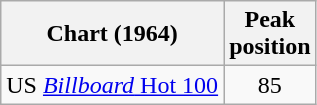<table class="wikitable sortable">
<tr>
<th>Chart (1964)</th>
<th>Peak<br>position</th>
</tr>
<tr>
<td>US <a href='#'><em>Billboard</em> Hot 100</a></td>
<td align="center">85</td>
</tr>
</table>
